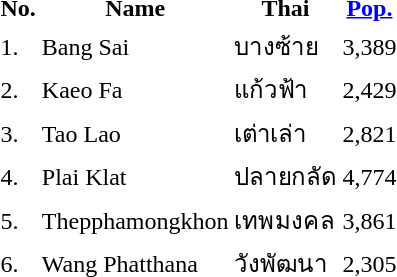<table>
<tr>
<th>No.</th>
<th>Name</th>
<th>Thai</th>
<th><a href='#'>Pop.</a></th>
</tr>
<tr>
<td>1.</td>
<td>Bang Sai</td>
<td>บางซ้าย</td>
<td>3,389</td>
</tr>
<tr>
<td>2.</td>
<td>Kaeo Fa</td>
<td>แก้วฟ้า</td>
<td>2,429</td>
</tr>
<tr>
<td>3.</td>
<td>Tao Lao</td>
<td>เต่าเล่า</td>
<td>2,821</td>
</tr>
<tr>
<td>4.</td>
<td>Plai Klat</td>
<td>ปลายกลัด</td>
<td>4,774</td>
</tr>
<tr>
<td>5.</td>
<td>Thepphamongkhon</td>
<td>เทพมงคล</td>
<td>3,861</td>
</tr>
<tr>
<td>6.</td>
<td>Wang Phatthana</td>
<td>วังพัฒนา</td>
<td>2,305</td>
</tr>
</table>
